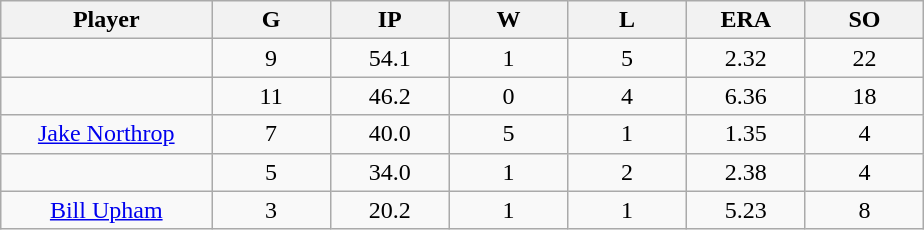<table class="wikitable sortable">
<tr>
<th bgcolor="#DDDDFF" width="16%">Player</th>
<th bgcolor="#DDDDFF" width="9%">G</th>
<th bgcolor="#DDDDFF" width="9%">IP</th>
<th bgcolor="#DDDDFF" width="9%">W</th>
<th bgcolor="#DDDDFF" width="9%">L</th>
<th bgcolor="#DDDDFF" width="9%">ERA</th>
<th bgcolor="#DDDDFF" width="9%">SO</th>
</tr>
<tr align="center">
<td></td>
<td>9</td>
<td>54.1</td>
<td>1</td>
<td>5</td>
<td>2.32</td>
<td>22</td>
</tr>
<tr align="center">
<td></td>
<td>11</td>
<td>46.2</td>
<td>0</td>
<td>4</td>
<td>6.36</td>
<td>18</td>
</tr>
<tr align="center">
<td><a href='#'>Jake Northrop</a></td>
<td>7</td>
<td>40.0</td>
<td>5</td>
<td>1</td>
<td>1.35</td>
<td>4</td>
</tr>
<tr align=center>
<td></td>
<td>5</td>
<td>34.0</td>
<td>1</td>
<td>2</td>
<td>2.38</td>
<td>4</td>
</tr>
<tr align="center">
<td><a href='#'>Bill Upham</a></td>
<td>3</td>
<td>20.2</td>
<td>1</td>
<td>1</td>
<td>5.23</td>
<td>8</td>
</tr>
</table>
